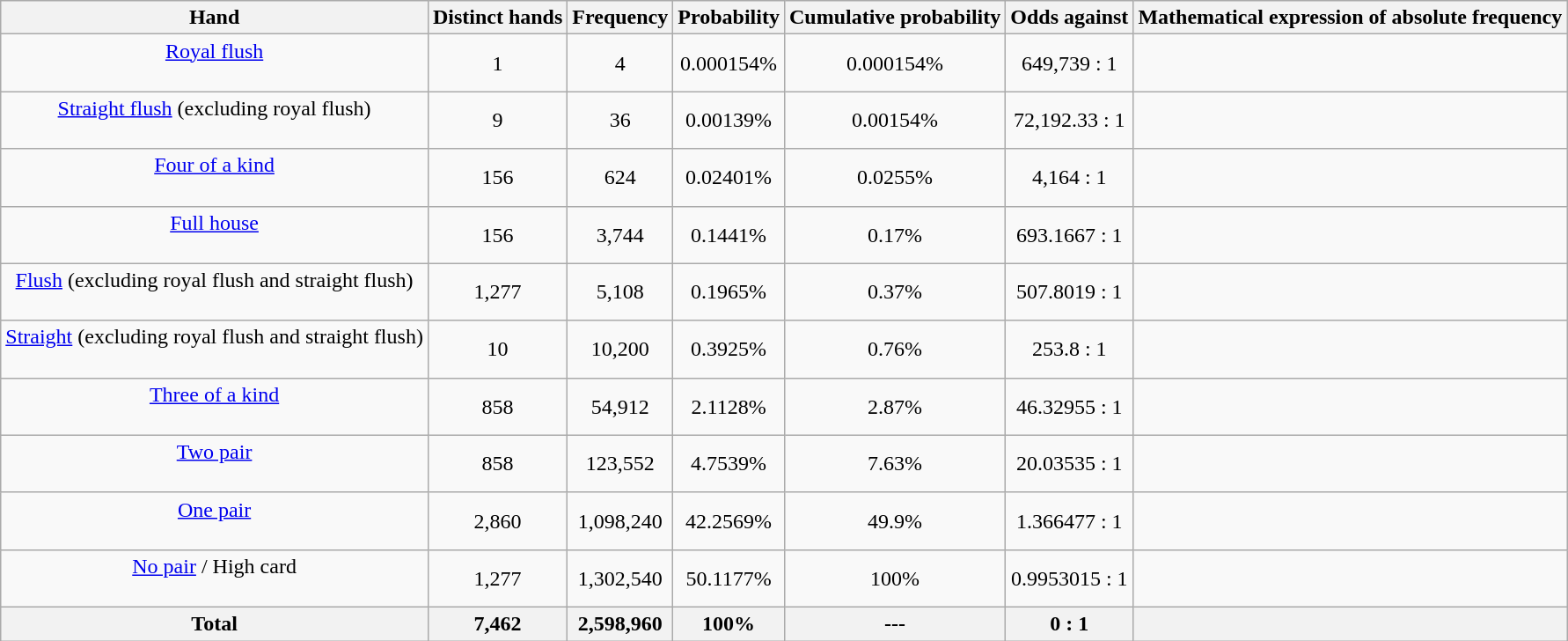<table class="wikitable" style="text-align:center;">
<tr>
<th>Hand</th>
<th>Distinct hands</th>
<th>Frequency</th>
<th>Probability</th>
<th>Cumulative probability</th>
<th>Odds against</th>
<th>Mathematical expression of absolute frequency</th>
</tr>
<tr>
<td><a href='#'>Royal flush</a><br><br>    </td>
<td>1</td>
<td>4</td>
<td>0.000154%</td>
<td>0.000154%</td>
<td>649,739 : 1</td>
<td></td>
</tr>
<tr>
<td><a href='#'>Straight flush</a> (excluding royal flush)<br><br>    </td>
<td>9</td>
<td>36</td>
<td>0.00139%</td>
<td>0.00154%</td>
<td>72,192.33 : 1</td>
<td></td>
</tr>
<tr>
<td><a href='#'>Four of a kind</a><br><br>    </td>
<td>156</td>
<td>624</td>
<td>0.02401%</td>
<td>0.0255%</td>
<td>4,164 : 1</td>
<td></td>
</tr>
<tr>
<td><a href='#'>Full house</a><br><br>    </td>
<td>156</td>
<td>3,744</td>
<td>0.1441%</td>
<td>0.17%</td>
<td>693.1667 : 1</td>
<td></td>
</tr>
<tr>
<td><a href='#'>Flush</a> (excluding royal flush and straight flush)<br><br>    </td>
<td>1,277</td>
<td>5,108</td>
<td>0.1965%</td>
<td>0.37%</td>
<td>507.8019 : 1</td>
<td></td>
</tr>
<tr>
<td><a href='#'>Straight</a> (excluding royal flush and straight flush)<br><br>    </td>
<td>10</td>
<td>10,200</td>
<td>0.3925%</td>
<td>0.76%</td>
<td>253.8 : 1</td>
<td></td>
</tr>
<tr>
<td><a href='#'>Three of a kind</a><br><br>    </td>
<td>858</td>
<td>54,912</td>
<td>2.1128%</td>
<td>2.87%</td>
<td>46.32955 : 1</td>
<td></td>
</tr>
<tr>
<td><a href='#'>Two pair</a><br><br>    </td>
<td>858</td>
<td>123,552</td>
<td>4.7539%</td>
<td>7.63%</td>
<td>20.03535 : 1</td>
<td></td>
</tr>
<tr>
<td><a href='#'>One pair</a><br><br>    </td>
<td>2,860</td>
<td>1,098,240</td>
<td>42.2569%</td>
<td>49.9%</td>
<td>1.366477 : 1</td>
<td></td>
</tr>
<tr>
<td><a href='#'>No pair</a> / High card<br><br>    </td>
<td>1,277</td>
<td>1,302,540</td>
<td>50.1177%</td>
<td>100%</td>
<td>0.9953015 : 1</td>
<td></td>
</tr>
<tr>
<th>Total</th>
<th>7,462</th>
<th>2,598,960</th>
<th>100%</th>
<th>---</th>
<th>0 : 1</th>
<th></th>
</tr>
</table>
